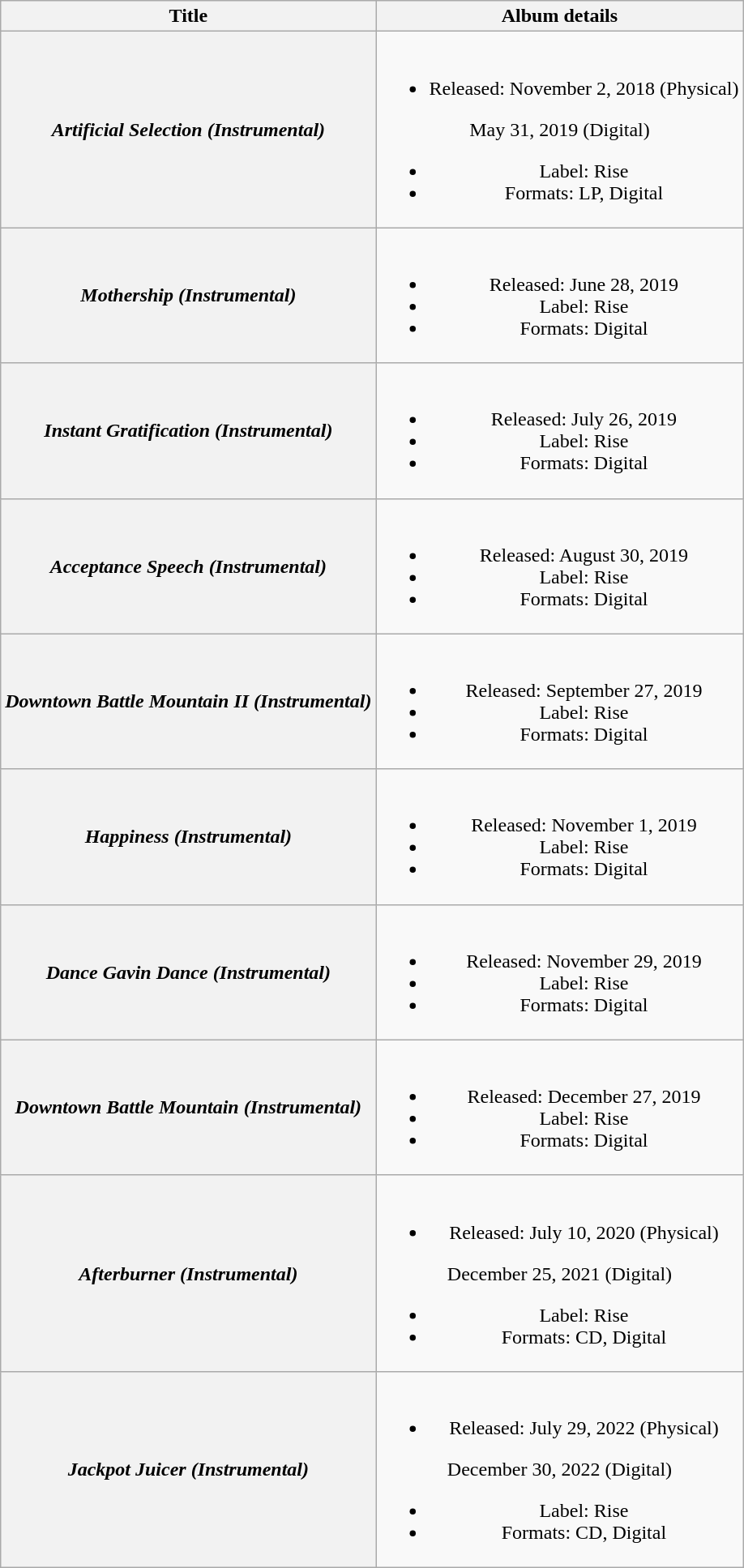<table class="wikitable plainrowheaders" style="text-align:center;">
<tr>
<th scope="col">Title</th>
<th scope="col">Album details</th>
</tr>
<tr>
<th scope="row"><em>Artificial Selection (Instrumental)</em></th>
<td><br><ul><li>Released:  November 2, 2018 (Physical)</li></ul>May 31, 2019 (Digital)<ul><li>Label: Rise</li><li>Formats: LP, Digital</li></ul></td>
</tr>
<tr>
<th scope="row"><em>Mothership (Instrumental)</em></th>
<td><br><ul><li>Released: June 28, 2019</li><li>Label: Rise</li><li>Formats: Digital</li></ul></td>
</tr>
<tr>
<th scope="row"><em>Instant Gratification (Instrumental)</em></th>
<td><br><ul><li>Released: July 26, 2019</li><li>Label: Rise</li><li>Formats: Digital</li></ul></td>
</tr>
<tr>
<th scope="row"><em>Acceptance Speech (Instrumental)</em></th>
<td><br><ul><li>Released: August 30, 2019</li><li>Label: Rise</li><li>Formats: Digital</li></ul></td>
</tr>
<tr>
<th scope="row"><em>Downtown Battle Mountain II (Instrumental)</em></th>
<td><br><ul><li>Released: September 27, 2019</li><li>Label: Rise</li><li>Formats: Digital</li></ul></td>
</tr>
<tr>
<th scope="row"><em>Happiness (Instrumental)</em></th>
<td><br><ul><li>Released: November 1, 2019</li><li>Label: Rise</li><li>Formats: Digital</li></ul></td>
</tr>
<tr>
<th scope="row"><em>Dance Gavin Dance (Instrumental)</em></th>
<td><br><ul><li>Released: November 29, 2019</li><li>Label: Rise</li><li>Formats: Digital</li></ul></td>
</tr>
<tr>
<th scope="row"><em>Downtown Battle Mountain (Instrumental)</em></th>
<td><br><ul><li>Released: December 27, 2019</li><li>Label: Rise</li><li>Formats: Digital</li></ul></td>
</tr>
<tr>
<th scope="row"><em>Afterburner (Instrumental)</em></th>
<td><br><ul><li>Released: July 10, 2020 (Physical)</li></ul>December 25, 2021 (Digital)<ul><li>Label: Rise</li><li>Formats: CD, Digital</li></ul></td>
</tr>
<tr>
<th scope="row"><em>Jackpot Juicer (Instrumental)</em></th>
<td><br><ul><li>Released: July 29, 2022 (Physical)</li></ul>December 30, 2022 (Digital)<ul><li>Label: Rise</li><li>Formats: CD, Digital</li></ul></td>
</tr>
</table>
